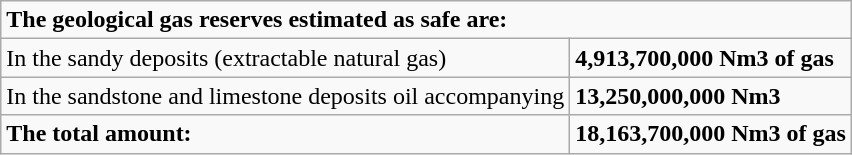<table class="wikitable">
<tr>
<td colspan="2"><strong>The geological gas  reserves estimated as safe are:</strong></td>
</tr>
<tr>
<td>In the sandy deposits (extractable natural gas)</td>
<td><strong>4,913,700,000 Nm3 of gas</strong></td>
</tr>
<tr>
<td>In the  sandstone and limestone deposits oil accompanying</td>
<td><strong>13,250,000,000 Nm3</strong></td>
</tr>
<tr>
<td><strong>The total amount:                                                       </strong></td>
<td><strong>18,163,700,000 Nm3 of gas</strong></td>
</tr>
</table>
